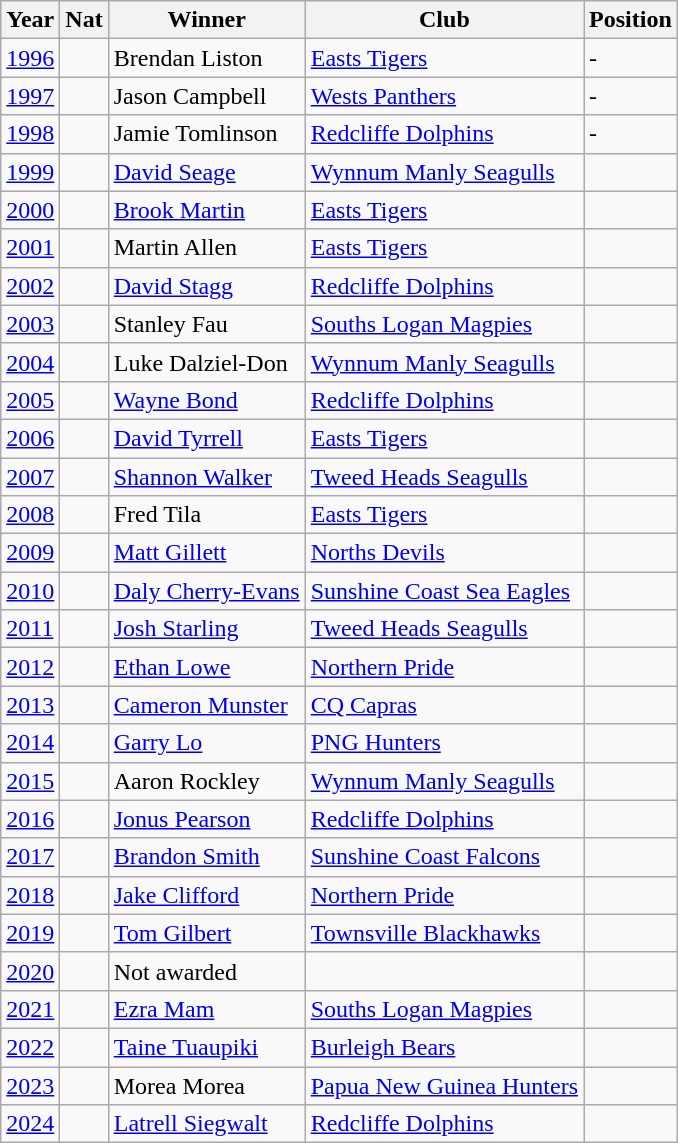<table class="wikitable">
<tr>
<th>Year</th>
<th>Nat</th>
<th>Winner</th>
<th>Club</th>
<th>Position</th>
</tr>
<tr>
<td><a href='#'>1996</a></td>
<td></td>
<td>Brendan Liston</td>
<td> <a href='#'>Easts Tigers</a></td>
<td>-</td>
</tr>
<tr>
<td><a href='#'>1997</a></td>
<td></td>
<td>Jason Campbell</td>
<td> <a href='#'>Wests Panthers</a></td>
<td>-</td>
</tr>
<tr>
<td><a href='#'>1998</a></td>
<td></td>
<td>Jamie Tomlinson</td>
<td> <a href='#'>Redcliffe Dolphins</a></td>
<td>-</td>
</tr>
<tr>
<td><a href='#'>1999</a></td>
<td></td>
<td><a href='#'>David Seage</a></td>
<td> <a href='#'>Wynnum Manly Seagulls</a></td>
<td></td>
</tr>
<tr>
<td><a href='#'>2000</a></td>
<td></td>
<td><a href='#'>Brook Martin</a></td>
<td> <a href='#'>Easts Tigers</a></td>
<td></td>
</tr>
<tr>
<td><a href='#'>2001</a></td>
<td></td>
<td>Martin Allen</td>
<td> <a href='#'>Easts Tigers</a></td>
<td></td>
</tr>
<tr>
<td><a href='#'>2002</a></td>
<td></td>
<td><a href='#'>David Stagg</a></td>
<td> <a href='#'>Redcliffe Dolphins</a></td>
<td></td>
</tr>
<tr>
<td><a href='#'>2003</a></td>
<td></td>
<td>Stanley Fau</td>
<td> <a href='#'>Souths Logan Magpies</a></td>
<td></td>
</tr>
<tr>
<td><a href='#'>2004</a></td>
<td></td>
<td>Luke Dalziel-Don</td>
<td> <a href='#'>Wynnum Manly Seagulls</a></td>
<td></td>
</tr>
<tr>
<td><a href='#'>2005</a></td>
<td></td>
<td><a href='#'>Wayne Bond</a></td>
<td> <a href='#'>Redcliffe Dolphins</a></td>
<td></td>
</tr>
<tr>
<td><a href='#'>2006</a></td>
<td></td>
<td><a href='#'>David Tyrrell</a></td>
<td> <a href='#'>Easts Tigers</a></td>
<td></td>
</tr>
<tr>
<td><a href='#'>2007</a></td>
<td></td>
<td><a href='#'>Shannon Walker</a></td>
<td> <a href='#'>Tweed Heads Seagulls</a></td>
<td></td>
</tr>
<tr>
<td><a href='#'>2008</a></td>
<td></td>
<td>Fred Tila</td>
<td> <a href='#'>Easts Tigers</a></td>
<td></td>
</tr>
<tr>
<td><a href='#'>2009</a></td>
<td></td>
<td><a href='#'>Matt Gillett</a></td>
<td> <a href='#'>Norths Devils</a></td>
<td></td>
</tr>
<tr>
<td><a href='#'>2010</a></td>
<td></td>
<td><a href='#'>Daly Cherry-Evans</a></td>
<td> <a href='#'>Sunshine Coast Sea Eagles</a></td>
<td></td>
</tr>
<tr>
<td><a href='#'>2011</a></td>
<td></td>
<td><a href='#'>Josh Starling</a></td>
<td> <a href='#'>Tweed Heads Seagulls</a></td>
<td></td>
</tr>
<tr>
<td><a href='#'>2012</a></td>
<td></td>
<td><a href='#'>Ethan Lowe</a></td>
<td> <a href='#'>Northern Pride</a></td>
<td></td>
</tr>
<tr>
<td><a href='#'>2013</a></td>
<td></td>
<td><a href='#'>Cameron Munster</a></td>
<td> <a href='#'>CQ Capras</a></td>
<td></td>
</tr>
<tr>
<td><a href='#'>2014</a></td>
<td></td>
<td><a href='#'>Garry Lo</a></td>
<td> <a href='#'>PNG Hunters</a></td>
<td></td>
</tr>
<tr>
<td><a href='#'>2015</a></td>
<td></td>
<td>Aaron Rockley</td>
<td> <a href='#'>Wynnum Manly Seagulls</a></td>
<td></td>
</tr>
<tr>
<td><a href='#'>2016</a></td>
<td></td>
<td><a href='#'>Jonus Pearson</a></td>
<td> <a href='#'>Redcliffe Dolphins</a></td>
<td></td>
</tr>
<tr>
<td><a href='#'>2017</a></td>
<td></td>
<td><a href='#'>Brandon Smith</a></td>
<td> <a href='#'>Sunshine Coast Falcons</a></td>
<td></td>
</tr>
<tr>
<td><a href='#'>2018</a></td>
<td></td>
<td><a href='#'>Jake Clifford</a></td>
<td> <a href='#'>Northern Pride</a></td>
<td></td>
</tr>
<tr>
<td><a href='#'>2019</a></td>
<td></td>
<td><a href='#'>Tom Gilbert</a></td>
<td> <a href='#'>Townsville Blackhawks</a></td>
<td></td>
</tr>
<tr>
<td><a href='#'>2020</a></td>
<td></td>
<td>Not awarded</td>
<td></td>
<td></td>
</tr>
<tr>
<td><a href='#'>2021</a></td>
<td></td>
<td><a href='#'>Ezra Mam</a></td>
<td> <a href='#'>Souths Logan Magpies</a></td>
<td></td>
</tr>
<tr>
<td><a href='#'>2022</a></td>
<td></td>
<td><a href='#'>Taine Tuaupiki</a></td>
<td> <a href='#'>Burleigh Bears</a></td>
<td></td>
</tr>
<tr>
<td><a href='#'>2023</a></td>
<td></td>
<td>Morea Morea</td>
<td> <a href='#'>Papua New Guinea Hunters</a></td>
<td></td>
</tr>
<tr>
<td><a href='#'>2024</a></td>
<td></td>
<td><a href='#'>Latrell Siegwalt</a></td>
<td> <a href='#'>Redcliffe Dolphins</a></td>
</tr>
</table>
